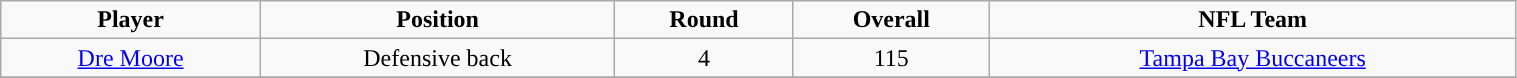<table class="wikitable" width="80%">
<tr align="center">
<td><strong>Player</strong></td>
<td><strong>Position</strong></td>
<td><strong>Round</strong></td>
<td><strong>Overall</strong></td>
<td><strong>NFL Team</strong></td>
</tr>
<tr align="center" bgcolor="">
<td><a href='#'>Dre Moore</a></td>
<td>Defensive back</td>
<td>4</td>
<td>115</td>
<td><a href='#'>Tampa Bay Buccaneers</a></td>
</tr>
<tr align="center" bgcolor="">
</tr>
</table>
